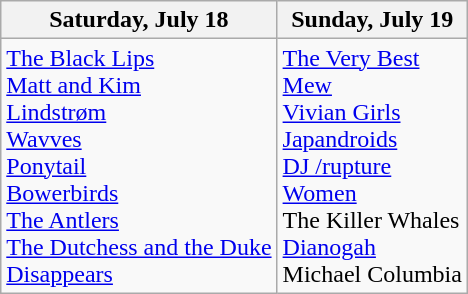<table class="wikitable">
<tr>
<th>Saturday, July 18</th>
<th>Sunday, July 19</th>
</tr>
<tr valign="top">
<td><a href='#'>The Black Lips</a><br><a href='#'>Matt and Kim</a><br><a href='#'>Lindstrøm</a><br><a href='#'>Wavves</a><br><a href='#'>Ponytail</a><br><a href='#'>Bowerbirds</a><br><a href='#'>The Antlers</a><br><a href='#'>The Dutchess and the Duke</a><br><a href='#'>Disappears</a></td>
<td><a href='#'>The Very Best</a><br><a href='#'>Mew</a><br><a href='#'>Vivian Girls</a><br><a href='#'>Japandroids</a><br><a href='#'>DJ /rupture</a><br><a href='#'>Women</a><br>The Killer Whales<br><a href='#'>Dianogah</a><br>Michael Columbia</td>
</tr>
</table>
